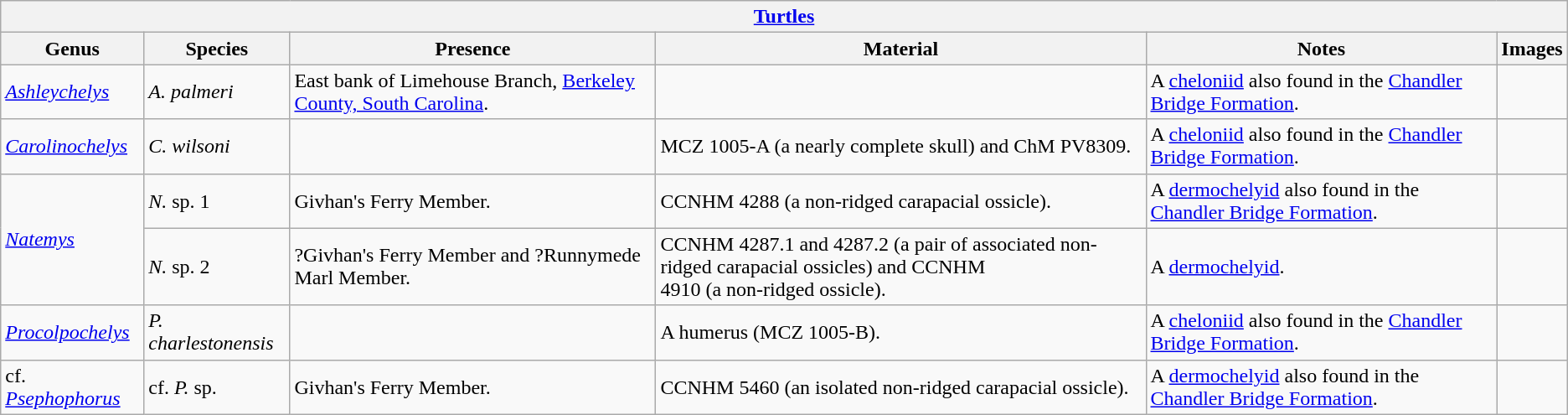<table class="wikitable" align="center">
<tr>
<th colspan="6" align="center"><strong><a href='#'>Turtles</a></strong></th>
</tr>
<tr>
<th>Genus</th>
<th>Species</th>
<th>Presence</th>
<th><strong>Material</strong></th>
<th>Notes</th>
<th>Images</th>
</tr>
<tr>
<td><em><a href='#'>Ashleychelys</a></em></td>
<td><em>A. palmeri</em></td>
<td>East bank of Limehouse Branch, <a href='#'>Berkeley County, South Carolina</a>.</td>
<td></td>
<td>A <a href='#'>cheloniid</a> also found in the <a href='#'>Chandler Bridge Formation</a>.</td>
<td></td>
</tr>
<tr>
<td><em><a href='#'>Carolinochelys</a></em></td>
<td><em>C. wilsoni</em></td>
<td></td>
<td>MCZ 1005-A (a nearly complete skull) and ChM PV8309.</td>
<td>A <a href='#'>cheloniid</a> also found in the <a href='#'>Chandler Bridge Formation</a>.</td>
<td></td>
</tr>
<tr>
<td rowspan=2><em><a href='#'>Natemys</a></em></td>
<td><em>N.</em> sp. 1</td>
<td>Givhan's Ferry Member.</td>
<td>CCNHM 4288 (a non-ridged carapacial ossicle).</td>
<td>A <a href='#'>dermochelyid</a> also found in the <a href='#'>Chandler Bridge Formation</a>.</td>
<td></td>
</tr>
<tr>
<td><em>N.</em> sp. 2</td>
<td>?Givhan's Ferry Member and ?Runnymede Marl Member.</td>
<td>CCNHM 4287.1 and 4287.2 (a pair of associated non-ridged carapacial ossicles) and CCNHM<br>4910 (a non-ridged ossicle).</td>
<td>A <a href='#'>dermochelyid</a>.</td>
<td></td>
</tr>
<tr>
<td><em><a href='#'>Procolpochelys</a></em></td>
<td><em>P. charlestonensis</em></td>
<td></td>
<td>A humerus (MCZ 1005-B).</td>
<td>A <a href='#'>cheloniid</a> also found in the <a href='#'>Chandler Bridge Formation</a>.</td>
<td></td>
</tr>
<tr>
<td>cf. <em><a href='#'>Psephophorus</a></em></td>
<td>cf. <em>P.</em> sp.</td>
<td>Givhan's Ferry Member.</td>
<td>CCNHM 5460 (an isolated non-ridged carapacial ossicle).</td>
<td>A <a href='#'>dermochelyid</a> also found in the <a href='#'>Chandler Bridge Formation</a>.</td>
<td></td>
</tr>
</table>
